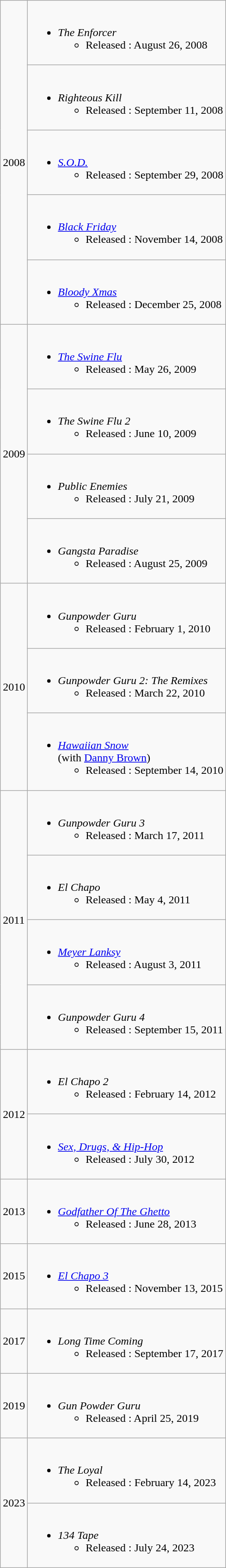<table class="wikitable">
<tr>
<td rowspan="5">2008</td>
<td><br><ul><li><em>The Enforcer</em><ul><li>Released : August 26, 2008</li></ul></li></ul></td>
</tr>
<tr>
<td><br><ul><li><em>Righteous Kill</em><ul><li>Released : September 11, 2008</li></ul></li></ul></td>
</tr>
<tr>
<td><br><ul><li><em><a href='#'>S.O.D.</a></em><ul><li>Released : September 29, 2008</li></ul></li></ul></td>
</tr>
<tr>
<td><br><ul><li><em><a href='#'>Black Friday</a></em><ul><li>Released : November 14, 2008</li></ul></li></ul></td>
</tr>
<tr>
<td><br><ul><li><em><a href='#'>Bloody Xmas</a></em><ul><li>Released : December 25, 2008</li></ul></li></ul></td>
</tr>
<tr>
<td rowspan="4">2009</td>
<td><br><ul><li><em><a href='#'>The Swine Flu</a></em><ul><li>Released : May 26, 2009</li></ul></li></ul></td>
</tr>
<tr>
<td><br><ul><li><em>The Swine Flu 2</em><ul><li>Released : June 10, 2009</li></ul></li></ul></td>
</tr>
<tr>
<td><br><ul><li><em>Public Enemies</em><ul><li>Released : July 21, 2009</li></ul></li></ul></td>
</tr>
<tr>
<td><br><ul><li><em>Gangsta Paradise</em><ul><li>Released : August 25, 2009</li></ul></li></ul></td>
</tr>
<tr>
<td rowspan="3">2010</td>
<td><br><ul><li><em>Gunpowder Guru</em><ul><li>Released : February 1, 2010</li></ul></li></ul></td>
</tr>
<tr>
<td><br><ul><li><em>Gunpowder Guru 2: The Remixes</em><ul><li>Released : March 22, 2010</li></ul></li></ul></td>
</tr>
<tr>
<td><br><ul><li><em><a href='#'>Hawaiian Snow</a></em><br>(with <a href='#'>Danny Brown</a>)<ul><li>Released : September 14, 2010</li></ul></li></ul></td>
</tr>
<tr>
<td rowspan="4">2011</td>
<td><br><ul><li><em>Gunpowder Guru 3</em><ul><li>Released : March 17, 2011</li></ul></li></ul></td>
</tr>
<tr>
<td><br><ul><li><em>El Chapo</em><ul><li>Released : May 4, 2011</li></ul></li></ul></td>
</tr>
<tr>
<td><br><ul><li><em><a href='#'>Meyer Lanksy</a></em><ul><li>Released : August 3, 2011</li></ul></li></ul></td>
</tr>
<tr>
<td><br><ul><li><em>Gunpowder Guru 4</em><ul><li>Released : September 15, 2011</li></ul></li></ul></td>
</tr>
<tr>
<td rowspan="2">2012</td>
<td><br><ul><li><em>El Chapo 2</em><ul><li>Released : February 14, 2012</li></ul></li></ul></td>
</tr>
<tr>
<td><br><ul><li><em><a href='#'>Sex, Drugs, & Hip-Hop</a></em><ul><li>Released : July 30, 2012</li></ul></li></ul></td>
</tr>
<tr>
<td>2013</td>
<td><br><ul><li><em><a href='#'>Godfather Of The Ghetto</a></em><ul><li>Released : June 28, 2013</li></ul></li></ul></td>
</tr>
<tr>
<td rowspan="1">2015</td>
<td><br><ul><li><em><a href='#'>El Chapo 3</a></em><ul><li>Released : November 13, 2015</li></ul></li></ul></td>
</tr>
<tr>
<td rowspan="1">2017</td>
<td><br><ul><li><em>Long Time Coming</em><ul><li>Released : September 17, 2017</li></ul></li></ul></td>
</tr>
<tr>
<td rowspan="1">2019</td>
<td><br><ul><li><em>Gun Powder Guru</em><ul><li>Released : April 25, 2019</li></ul></li></ul></td>
</tr>
<tr>
<td rowspan="2">2023</td>
<td><br><ul><li><em>The Loyal</em><ul><li>Released : February 14, 2023</li></ul></li></ul></td>
</tr>
<tr>
<td><br><ul><li><em>134 Tape</em><ul><li>Released : July 24, 2023</li></ul></li></ul></td>
</tr>
</table>
